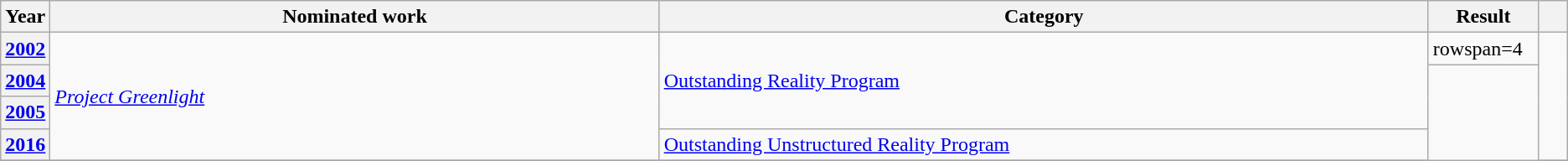<table class=wikitable>
<tr>
<th scope="col" style="width:1em;">Year</th>
<th scope="col" style="width:30em;">Nominated work</th>
<th scope="col" style="width:38em;">Category</th>
<th scope="col" style="width:5em;">Result</th>
<th scope="col" style="width:1em;"></th>
</tr>
<tr>
<th scope="row"><a href='#'>2002</a></th>
<td rowspan=4><em><a href='#'>Project Greenlight</a></em></td>
<td rowspan=3><a href='#'>Outstanding Reality Program</a></td>
<td>rowspan=4 </td>
<td rowspan=4 style="text-align:center;"></td>
</tr>
<tr>
<th scope="row"><a href='#'>2004</a></th>
</tr>
<tr>
<th scope="row"><a href='#'>2005</a></th>
</tr>
<tr>
<th scope="row"><a href='#'>2016</a></th>
<td><a href='#'>Outstanding Unstructured Reality Program</a></td>
</tr>
<tr>
</tr>
</table>
